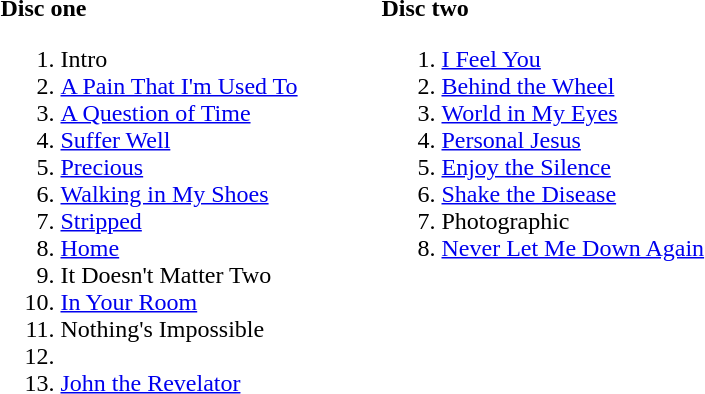<table ->
<tr>
<td width=250 valign=top><br><strong>Disc one</strong><ol><li>Intro</li><li><a href='#'>A Pain That I'm Used To</a></li><li><a href='#'>A Question of Time</a></li><li><a href='#'>Suffer Well</a></li><li><a href='#'>Precious</a></li><li><a href='#'>Walking in My Shoes</a></li><li><a href='#'>Stripped</a></li><li><a href='#'>Home</a></li><li>It Doesn't Matter Two</li><li><a href='#'>In Your Room</a></li><li>Nothing's Impossible</li><li><li><a href='#'>John the Revelator</a></li></ol></td>
<td width=250 valign=top><br><strong>Disc two</strong><ol><li><a href='#'>I Feel You</a></li><li><a href='#'>Behind the Wheel</a></li><li><a href='#'>World in My Eyes</a></li><li><a href='#'>Personal Jesus</a></li><li><a href='#'>Enjoy the Silence</a></li><li><a href='#'>Shake the Disease</a></li><li>Photographic</li><li><a href='#'>Never Let Me Down Again</a></li></ol></td>
</tr>
</table>
